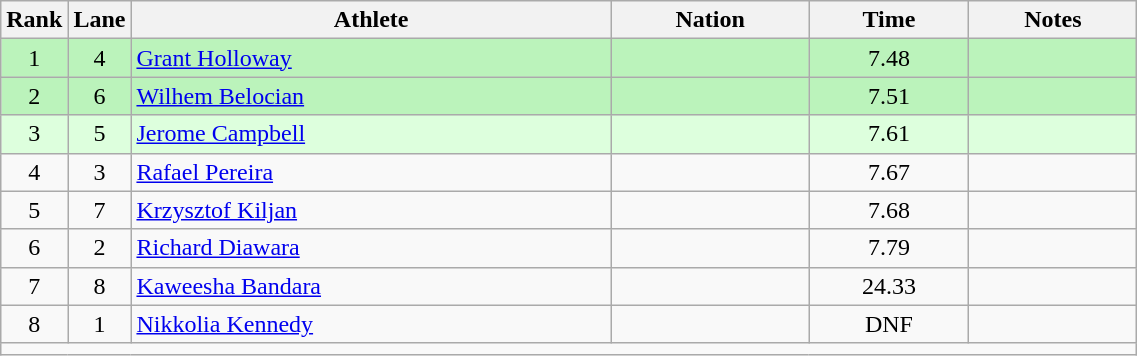<table class="wikitable sortable" style="text-align:center;width: 60%;">
<tr>
<th scope="col" style="width: 10px;">Rank</th>
<th scope="col" style="width: 10px;">Lane</th>
<th scope="col">Athlete</th>
<th scope="col">Nation</th>
<th scope="col">Time</th>
<th scope="col">Notes</th>
</tr>
<tr bgcolor=bbf3bb>
<td>1</td>
<td>4</td>
<td align=left><a href='#'>Grant Holloway</a></td>
<td align=left></td>
<td>7.48</td>
<td></td>
</tr>
<tr bgcolor=bbf3bb>
<td>2</td>
<td>6</td>
<td align=left><a href='#'>Wilhem Belocian</a></td>
<td align=left></td>
<td>7.51</td>
<td></td>
</tr>
<tr bgcolor=ddffdd>
<td>3</td>
<td>5</td>
<td align=left><a href='#'>Jerome Campbell</a></td>
<td align=left></td>
<td>7.61</td>
<td></td>
</tr>
<tr>
<td>4</td>
<td>3</td>
<td align=left><a href='#'>Rafael Pereira</a></td>
<td align=left></td>
<td>7.67</td>
<td></td>
</tr>
<tr>
<td>5</td>
<td>7</td>
<td align=left><a href='#'>Krzysztof Kiljan</a></td>
<td align=left></td>
<td>7.68</td>
<td></td>
</tr>
<tr>
<td>6</td>
<td>2</td>
<td align=left><a href='#'>Richard Diawara</a></td>
<td align=left></td>
<td>7.79</td>
<td></td>
</tr>
<tr>
<td>7</td>
<td>8</td>
<td align=left><a href='#'>Kaweesha Bandara</a></td>
<td align=left></td>
<td>24.33</td>
<td></td>
</tr>
<tr>
<td>8</td>
<td>1</td>
<td align=left><a href='#'>Nikkolia Kennedy</a></td>
<td align=left></td>
<td>DNF</td>
<td></td>
</tr>
<tr class="sortbottom">
<td colspan="6"></td>
</tr>
</table>
